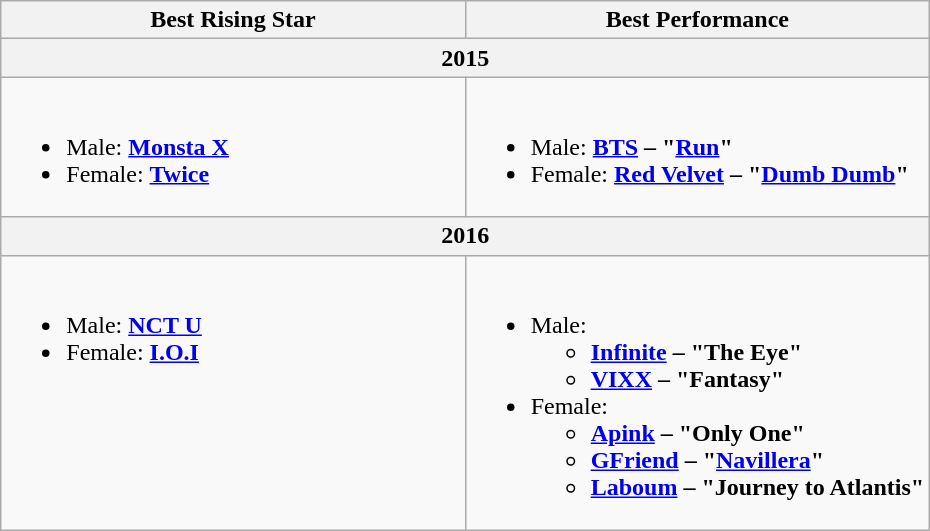<table class=wikitable>
<tr>
<th style="width:50%">Best Rising Star</th>
<th style="width:50%">Best Performance</th>
</tr>
<tr>
<th colspan="2">2015</th>
</tr>
<tr>
<td valign="top"><br><ul><li>Male: <strong><a href='#'>Monsta X</a></strong></li><li>Female: <strong><a href='#'>Twice</a></strong></li></ul></td>
<td valign="top"><br><ul><li>Male: <strong><a href='#'>BTS</a> – "<a href='#'>Run</a>"</strong></li><li>Female: <strong><a href='#'>Red Velvet</a> – "<a href='#'>Dumb Dumb</a>"</strong></li></ul></td>
</tr>
<tr>
<th colspan="2">2016</th>
</tr>
<tr>
<td valign="top"><br><ul><li>Male: <strong><a href='#'>NCT U</a></strong></li><li>Female: <strong><a href='#'>I.O.I</a></strong></li></ul></td>
<td valign="top"><br><ul><li>Male:<ul><li><strong><a href='#'>Infinite</a> – "The Eye"</strong></li><li><strong><a href='#'>VIXX</a> – "Fantasy"</strong></li></ul></li><li>Female:<ul><li><strong><a href='#'>Apink</a> – "Only One"</strong></li><li><strong><a href='#'>GFriend</a> – "<a href='#'>Navillera</a>"</strong></li><li><strong><a href='#'>Laboum</a> – "Journey to Atlantis"</strong></li></ul></li></ul></td>
</tr>
</table>
